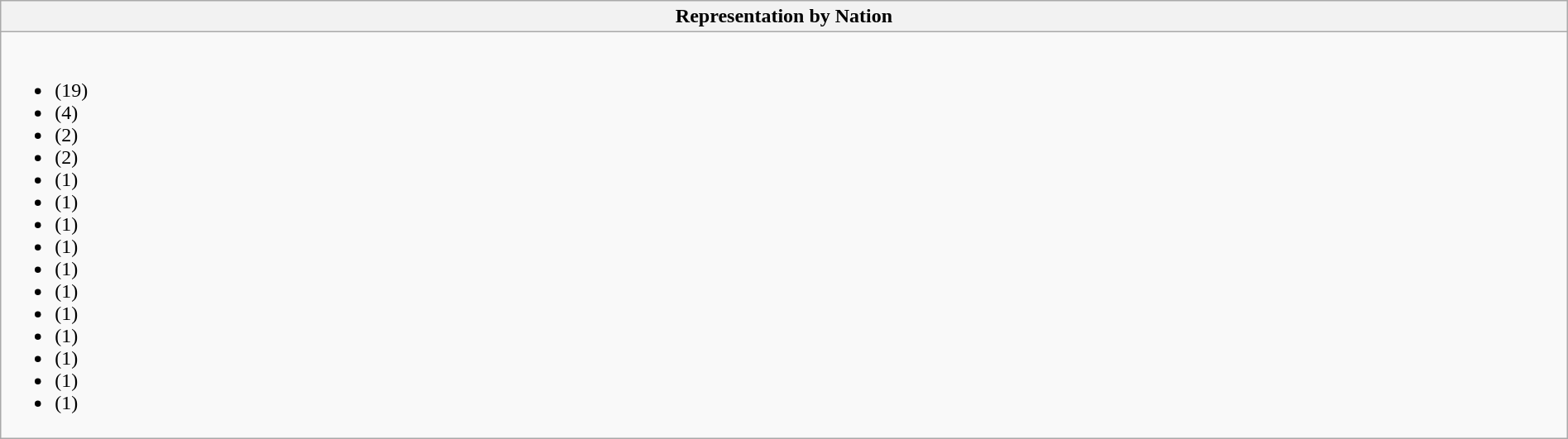<table class="wikitable mw-collapsible" style="width:100%;">
<tr>
<th>Representation by Nation</th>
</tr>
<tr>
<td><br><ul><li> (19)</li><li> (4)</li><li> (2)</li><li> (2)</li><li> (1)</li><li> (1)</li><li> (1)</li><li> (1)</li><li> (1)</li><li> (1)</li><li> (1)</li><li> (1)</li><li> (1)</li><li> (1)</li><li> (1)</li></ul></td>
</tr>
</table>
